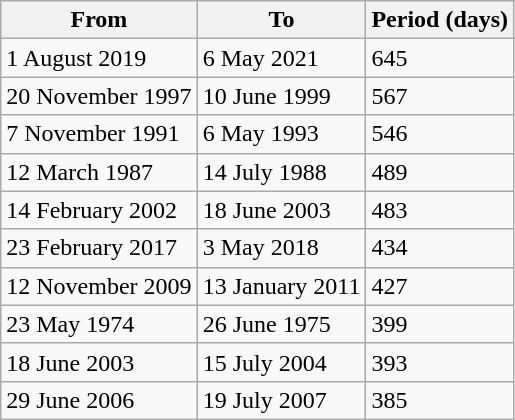<table class=wikitable>
<tr>
<th>From</th>
<th>To</th>
<th>Period (days)</th>
</tr>
<tr>
<td>1 August 2019</td>
<td>6 May 2021</td>
<td>645</td>
</tr>
<tr>
<td>20 November 1997</td>
<td>10 June 1999</td>
<td>567</td>
</tr>
<tr>
<td>7 November 1991</td>
<td>6 May 1993</td>
<td>546</td>
</tr>
<tr>
<td>12 March 1987</td>
<td>14 July 1988</td>
<td>489</td>
</tr>
<tr>
<td>14 February 2002</td>
<td>18 June 2003</td>
<td>483</td>
</tr>
<tr>
<td>23 February 2017</td>
<td>3 May 2018</td>
<td>434</td>
</tr>
<tr>
<td>12 November 2009</td>
<td>13 January 2011</td>
<td>427</td>
</tr>
<tr>
<td>23 May 1974</td>
<td>26 June 1975</td>
<td>399</td>
</tr>
<tr>
<td>18 June 2003</td>
<td>15 July 2004</td>
<td>393</td>
</tr>
<tr>
<td>29 June 2006</td>
<td>19 July 2007</td>
<td>385</td>
</tr>
</table>
